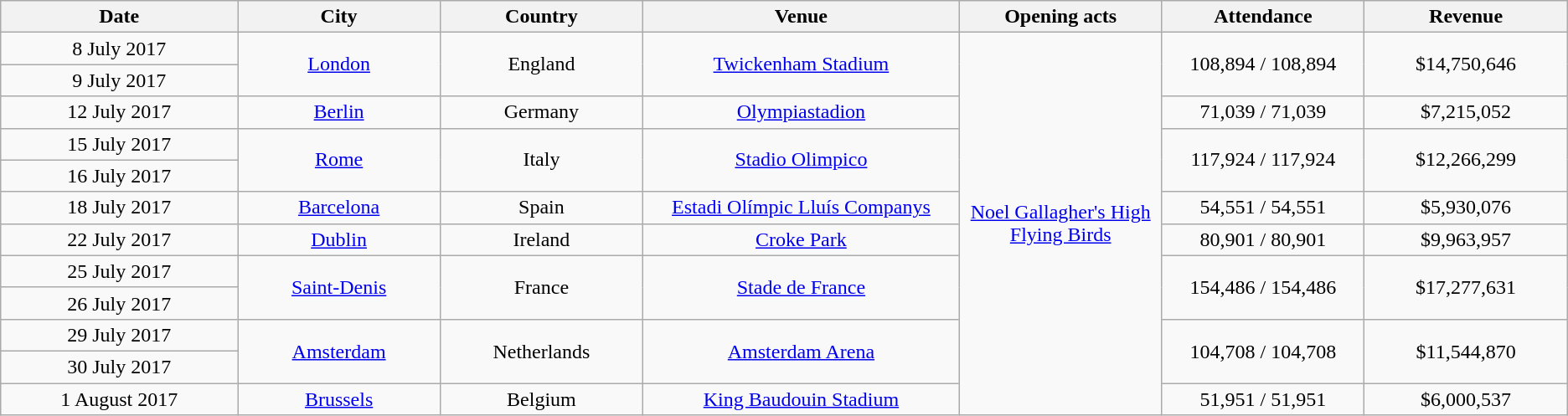<table class="wikitable" style="text-align:center;">
<tr>
<th scope="col" style="width:12em;">Date</th>
<th scope="col" style="width:10em;">City</th>
<th scope="col" style="width:10em;">Country</th>
<th scope="col" style="width:16em;">Venue</th>
<th scope="col" style="width:10em;">Opening acts</th>
<th scope="col" style="width:10em;">Attendance</th>
<th scope="col" style="width:10em;">Revenue</th>
</tr>
<tr>
<td>8 July 2017</td>
<td rowspan="2"><a href='#'>London</a></td>
<td rowspan="2">England</td>
<td rowspan="2"><a href='#'>Twickenham Stadium</a></td>
<td rowspan="12"><a href='#'>Noel Gallagher's High Flying Birds</a></td>
<td rowspan="2">108,894 / 108,894</td>
<td rowspan="2">$14,750,646</td>
</tr>
<tr>
<td>9 July 2017</td>
</tr>
<tr>
<td>12 July 2017</td>
<td><a href='#'>Berlin</a></td>
<td>Germany</td>
<td><a href='#'>Olympiastadion</a></td>
<td>71,039 / 71,039</td>
<td>$7,215,052</td>
</tr>
<tr>
<td>15 July 2017</td>
<td rowspan="2"><a href='#'>Rome</a></td>
<td rowspan="2">Italy</td>
<td rowspan="2"><a href='#'>Stadio Olimpico</a></td>
<td rowspan="2">117,924 / 117,924</td>
<td rowspan="2">$12,266,299</td>
</tr>
<tr>
<td>16 July 2017</td>
</tr>
<tr>
<td>18 July 2017</td>
<td><a href='#'>Barcelona</a></td>
<td>Spain</td>
<td><a href='#'>Estadi Olímpic Lluís Companys</a></td>
<td>54,551 / 54,551</td>
<td>$5,930,076</td>
</tr>
<tr>
<td>22 July 2017</td>
<td><a href='#'>Dublin</a></td>
<td>Ireland</td>
<td><a href='#'>Croke Park</a></td>
<td>80,901 / 80,901</td>
<td>$9,963,957</td>
</tr>
<tr>
<td>25 July 2017</td>
<td rowspan="2"><a href='#'>Saint-Denis</a></td>
<td rowspan="2">France</td>
<td rowspan="2"><a href='#'>Stade de France</a></td>
<td rowspan="2">154,486 / 154,486</td>
<td rowspan="2">$17,277,631</td>
</tr>
<tr>
<td>26 July 2017</td>
</tr>
<tr>
<td>29 July 2017</td>
<td rowspan="2"><a href='#'>Amsterdam</a></td>
<td rowspan="2">Netherlands</td>
<td rowspan="2"><a href='#'>Amsterdam Arena</a></td>
<td rowspan="2">104,708 / 104,708</td>
<td rowspan="2">$11,544,870</td>
</tr>
<tr>
<td>30 July 2017</td>
</tr>
<tr>
<td>1 August 2017</td>
<td><a href='#'>Brussels</a></td>
<td>Belgium</td>
<td><a href='#'>King Baudouin Stadium</a></td>
<td>51,951 / 51,951</td>
<td>$6,000,537</td>
</tr>
</table>
